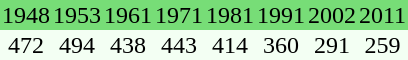<table align="center" cellspacing="0" style="background:#f3fff3">
<tr bgcolor="#77dd77">
<td align="center">1948</td>
<td align="center">1953</td>
<td align="center">1961</td>
<td align="center">1971</td>
<td align="center">1981</td>
<td align="center">1991</td>
<td align="center">2002</td>
<td align="center">2011</td>
</tr>
<tr>
<td align="center">472</td>
<td align="center">494</td>
<td align="center">438</td>
<td align="center">443</td>
<td align="center">414</td>
<td align="center">360</td>
<td align="center">291</td>
<td align="center">259</td>
</tr>
</table>
